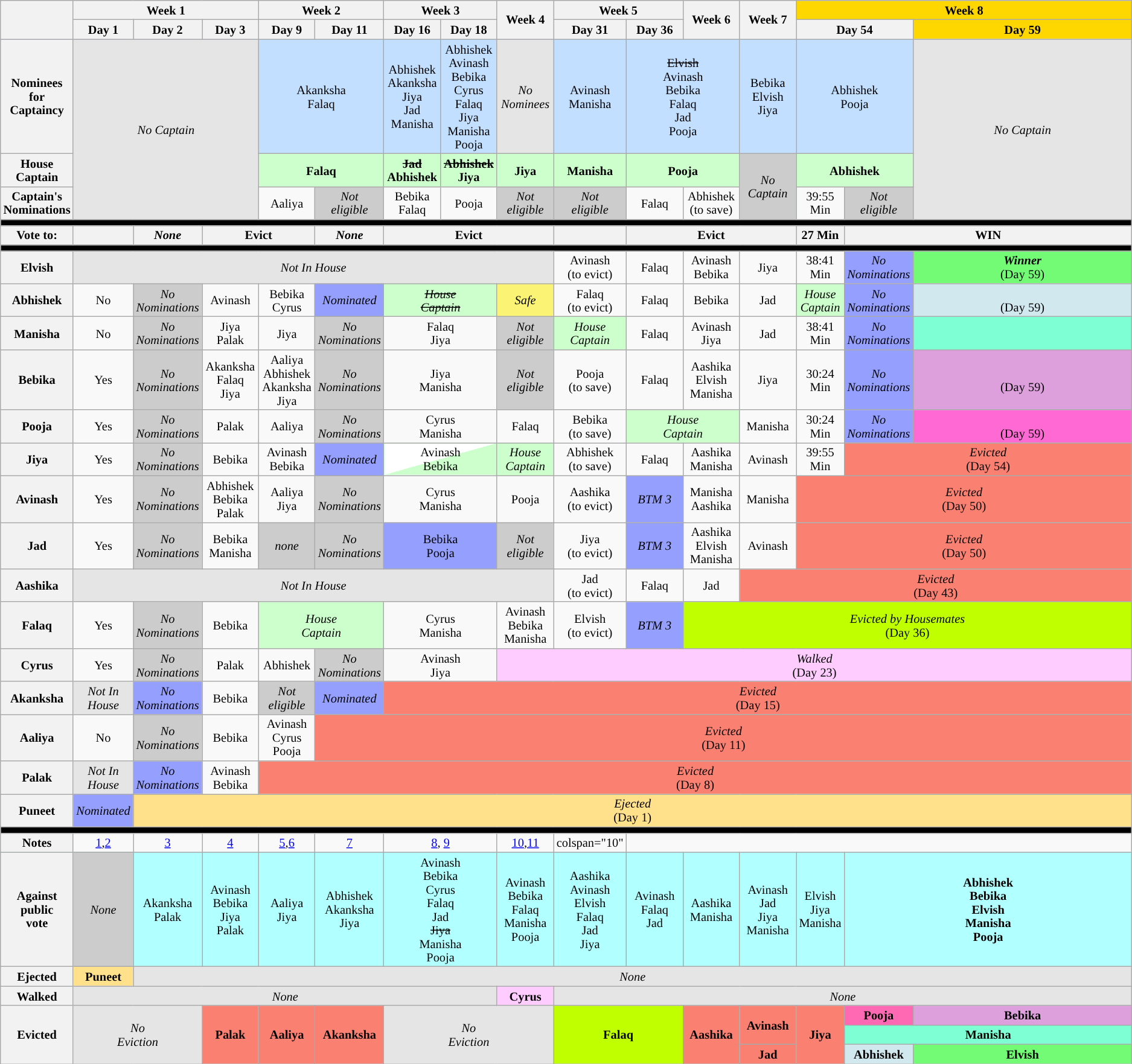<table class="wikitable" style="text-align:center; font-size:85%; line-height:15px;">
<tr>
<th rowspan="2" style="width: 5%;"></th>
<th colspan="3" style="width: 5%;">Week 1</th>
<th colspan="2" style="width: 5%;">Week 2</th>
<th colspan="2" style="width: 5%;">Week 3</th>
<th rowspan="2" style="width: 5%;">Week 4</th>
<th colspan="2" style="width: 5%;">Week 5</th>
<th rowspan="2" style="width: 5%;">Week 6</th>
<th rowspan="2" style="width: 5%;">Week 7</th>
<td colspan="4" style="width: 5%;" bgcolor="gold"><strong>Week 8</strong></td>
</tr>
<tr>
<th style="width: 5%;">Day 1</th>
<th style="width: 5%;">Day 2</th>
<th style="width: 5%;">Day 3</th>
<th style="width: 5%;">Day 9</th>
<th style="width: 5%;">Day 11</th>
<th style="width: 5%;">Day 16</th>
<th style="width: 5%;">Day 18</th>
<th style="width: 5%;">Day 31</th>
<th style="width: 5%;">Day 36</th>
<th colspan="2" style="width: 5%;">Day 54</th>
<td colspan="2" bgcolor="gold"><strong>Day 59</strong></td>
</tr>
<tr style="background:#C2DFFF;" |>
<th>Nominees<br>for<br>Captaincy</th>
<td colspan="3" rowspan="3" style="background:#E5E5E5"><em>No Captain</em></td>
<td colspan="2">Akanksha<br>Falaq</td>
<td>Abhishek<br>Akanksha<br>Jiya<br>Jad <br>Manisha</td>
<td>Abhishek<br>Avinash<br>Bebika<br>Cyrus<br>Falaq<br>Jiya<br>Manisha<br>Pooja</td>
<td style="background:#E5E5E5"><em>No<br>Nominees</em></td>
<td>Avinash<br>Manisha</td>
<td colspan="2"><s>Elvish</s><br>Avinash<br>Bebika<br>Falaq<br>Jad<br>Pooja</td>
<td>Bebika<br>Elvish<br>Jiya</td>
<td colspan="2">Abhishek<br>Pooja</td>
<td rowspan="3" style="background:#E5E5E5"><em>No Captain</em></td>
</tr>
<tr style="background:#cfc;">
<th>House Captain</th>
<td colspan="2"><strong>Falaq</strong></td>
<td><strong><s>Jad</s><br>Abhishek</strong></td>
<td><strong><s>Abhishek</s><br>Jiya</strong></td>
<td><strong>Jiya</strong></td>
<td><strong>Manisha</strong></td>
<td colspan="2"><strong>Pooja</strong></td>
<td rowspan="2" bgcolor="#ccc"><em>No Captain</em></td>
<td colspan="2"><strong>Abhishek</strong></td>
</tr>
<tr>
<th>Captain's<br>Nominations</th>
<td>Aaliya</td>
<td style="background:#ccc;"><em>Not<br>eligible</em></td>
<td>Bebika<br>Falaq</td>
<td>Pooja<br></td>
<td colspan="1" style="background:#ccc;"><em>Not<br>eligible</em></td>
<td style="background:#ccc;"><em>Not<br>eligible</em></td>
<td>Falaq</td>
<td>Abhishek<br>(to save)</td>
<td>39:55 Min</td>
<td style="background:#ccc;"><em>Not<br>eligible</em></td>
</tr>
<tr>
<th colspan="16" style="background:#000;"></th>
</tr>
<tr>
<th>Vote to:</th>
<th></th>
<th><em>None</em></th>
<th colspan="2">Evict</th>
<th><em>None</em></th>
<th colspan="3">Evict</th>
<th></th>
<th colspan="3">Evict</th>
<th>27 Min</th>
<th colspan="2">WIN</th>
</tr>
<tr>
<td colspan="16" style="background:#000;"></td>
</tr>
<tr>
<th>Elvish</th>
<td colspan="8" style="background:#E5E5E5;"><em>Not In House</em></td>
<td>Avinash<br>(to evict)</td>
<td>Falaq</td>
<td>Avinash<br>Bebika</td>
<td>Jiya</td>
<td>38:41 Min</td>
<td style="background:#959FFD;"><em>No<br>Nominations</em></td>
<td style="background:#73FB76;"><strong><em>Winner</em></strong><br>(Day 59)</td>
</tr>
<tr>
<th>Abhishek</th>
<td>No</td>
<td style="background:#ccc;"><em>No<br>Nominations</em></td>
<td>Avinash</td>
<td>Bebika<br>Cyrus</td>
<td style="background:#959FFD;"><em>Nominated</em></td>
<td colspan="2" style="background:#cfc;"><em><s>House<br>Captain</s></em></td>
<td style="background:#FBF373;"><em>Safe</em></td>
<td>Falaq<br>(to evict)</td>
<td>Falaq</td>
<td>Bebika</td>
<td>Jad</td>
<td style="background:#cfc;"><em>House<br>Captain</em></td>
<td style="background:#959FFD;"><em>No<br>Nominations</em></td>
<td style="background:#D1E8EF;"><br>(Day 59)</td>
</tr>
<tr>
<th>Manisha</th>
<td>No</td>
<td style="background:#ccc;"><em>No<br>Nominations</em></td>
<td>Jiya<br>Palak</td>
<td>Jiya</td>
<td style="background:#ccc;"><em>No<br>Nominations</em></td>
<td colspan="2">Falaq<br>Jiya</td>
<td style="background:#ccc;"><em>Not<br>eligible</em></td>
<td style="background:#cfc;"><em>House<br>Captain</em></td>
<td>Falaq</td>
<td>Avinash<br>Jiya</td>
<td>Jad</td>
<td>38:41 Min</td>
<td style="background:#959FFD;"><em>No<br>Nominations</em></td>
<td style="background:#7FFFD4;"></td>
</tr>
<tr>
<th>Bebika</th>
<td>Yes</td>
<td style="background:#ccc;"><em>No<br>Nominations</em></td>
<td>Akanksha<br>Falaq<br>Jiya</td>
<td>Aaliya<br>Abhishek<br>Akanksha<br>Jiya</td>
<td style="background:#ccc;"><em>No<br>Nominations</em></td>
<td colspan="2">Jiya<br>Manisha</td>
<td style="background:#ccc;"><em>Not<br>eligible</em></td>
<td>Pooja<br>(to save)</td>
<td>Falaq</td>
<td>Aashika<br>Elvish<br>Manisha</td>
<td>Jiya</td>
<td>30:24 Min</td>
<td style="background:#959FFD;"><em>No<br>Nominations</em></td>
<td style="background:#DDA0DD;"><br>(Day 59)</td>
</tr>
<tr>
<th>Pooja</th>
<td>Yes</td>
<td style="background:#ccc;"><em>No<br>Nominations</em></td>
<td>Palak</td>
<td>Aaliya</td>
<td style="background:#ccc;"><em>No<br>Nominations</em></td>
<td colspan="2">Cyrus<br>Manisha</td>
<td>Falaq</td>
<td>Bebika<br>(to save)</td>
<td colspan="2" style="background:#cfc;"><em>House<br>Captain</em></td>
<td>Manisha</td>
<td>30:24 Min</td>
<td style="background:#959FFD;"><em>No<br>Nominations</em></td>
<td style="background:#FF69D4;"><br>(Day 59)</td>
</tr>
<tr>
<th>Jiya</th>
<td>Yes</td>
<td style="background:#ccc;"><em>No<br>Nominations</em></td>
<td>Bebika</td>
<td>Avinash<br>Bebika</td>
<td style="background:#959FFD;"><em>Nominated</em></td>
<td colspan="2" style="background-image: linear-gradient(to right bottom, white 50%, #cfc 50%);">Avinash<br>Bebika</td>
<td style="background:#cfc;"><em>House<br>Captain</em></td>
<td>Abhishek<br>(to save)</td>
<td>Falaq</td>
<td>Aashika<br>Manisha</td>
<td>Avinash</td>
<td>39:55 Min</td>
<td colspan="2" style="background:#FA8072;"><em>Evicted</em><br>(Day 54)</td>
</tr>
<tr>
<th>Avinash</th>
<td>Yes</td>
<td style="background:#ccc;"><em>No<br>Nominations</em></td>
<td>Abhishek<br>Bebika<br>Palak</td>
<td>Aaliya<br>Jiya</td>
<td style="background:#ccc;"><em>No<br>Nominations</em></td>
<td colspan="2">Cyrus<br>Manisha</td>
<td>Pooja</td>
<td>Aashika<br>(to evict)</td>
<td style="background:#959FFD;"><em>BTM 3</em></td>
<td>Manisha<br>Aashika</td>
<td>Manisha</td>
<td colspan="3" style="background:#FA8072;"><em>Evicted </em><br>(Day 50)</td>
</tr>
<tr>
<th>Jad</th>
<td>Yes</td>
<td style="background:#ccc;"><em>No<br>Nominations</em></td>
<td>Bebika<br>Manisha</td>
<td bgcolor="#ccc"><em>none</em></td>
<td style="background:#ccc;"><em>No<br>Nominations</em></td>
<td colspan="2" style="background:#959FFD;">Bebika<br>Pooja</td>
<td style="background:#ccc;"><em>Not<br>eligible</em></td>
<td>Jiya<br>(to evict)</td>
<td style="background:#959FFD;"><em>BTM 3</em></td>
<td>Aashika<br>Elvish<br>Manisha</td>
<td>Avinash</td>
<td colspan="3" style="background:#FA8072;"><em>Evicted</em><br>(Day 50)</td>
</tr>
<tr>
<th>Aashika</th>
<td colspan="8" style="background:#E5E5E5;"><em>Not In House</em></td>
<td>Jad<br>(to evict)</td>
<td>Falaq</td>
<td>Jad</td>
<td colspan="4" style="background:#FA8072;"><em>Evicted</em><br>(Day 43)</td>
</tr>
<tr>
<th>Falaq</th>
<td>Yes</td>
<td style="background:#ccc;"><em>No<br>Nominations</em></td>
<td>Bebika</td>
<td colspan="2" style="background:#cfc;"><em>House<br>Captain</em></td>
<td colspan="2">Cyrus<br>Manisha</td>
<td>Avinash<br>Bebika<br>Manisha</td>
<td>Elvish<br>(to evict)</td>
<td style="background:#959FFD;"><em>BTM 3</em></td>
<td colspan="5" style="background:#BFFF00;"><em>Evicted by Housemates</em><br>(Day 36)</td>
</tr>
<tr>
<th>Cyrus</th>
<td>Yes</td>
<td style="background:#ccc;"><em>No<br>Nominations</em></td>
<td>Palak</td>
<td>Abhishek</td>
<td style="background:#ccc;"><em>No<br>Nominations</em></td>
<td colspan="2">Avinash<br>Jiya</td>
<td colspan="8" style="background:#fcf;"><em>Walked</em><br>(Day 23)</td>
</tr>
<tr>
<th>Akanksha</th>
<td style="background:#E5E5E5;"><em>Not In House</em></td>
<td style="background:#959FFD;"><em>No<br>Nominations</em></td>
<td>Bebika</td>
<td style="background:#ccc;"><em>Not<br>eligible</em></td>
<td style="background:#959FFD;"><em>Nominated</em></td>
<td colspan="10" style="background:#FA8072;"><em>Evicted</em><br>(Day 15)</td>
</tr>
<tr>
<th>Aaliya</th>
<td>No</td>
<td style="background:#ccc;"><em>No<br>Nominations</em></td>
<td>Bebika</td>
<td>Avinash<br>Cyrus<br>Pooja</td>
<td colspan="11" style="background:#FA8072;"><em>Evicted</em><br>(Day 11)</td>
</tr>
<tr>
<th>Palak</th>
<td style="background:#E5E5E5;"><em>Not In House</em></td>
<td style="background:#959FFD;"><em>No<br>Nominations</em></td>
<td>Avinash<br>Bebika<br></td>
<td colspan="12" style="background:#FA8072;"><em>Evicted</em><br>(Day 8)</td>
</tr>
<tr>
<th>Puneet</th>
<td style="background:#959FFD;"><em>Nominated</em></td>
<td colspan="14" style="background:#FFE08B;"><em>Ejected </em><br>(Day 1)</td>
</tr>
<tr>
<th colspan="16" style="background:#000;"></th>
</tr>
<tr>
<th>Notes</th>
<td><a href='#'>1</a>,<a href='#'>2</a></td>
<td><a href='#'>3</a></td>
<td><a href='#'>4</a></td>
<td><a href='#'>5</a>,<a href='#'>6</a></td>
<td><a href='#'>7</a></td>
<td colspan="2"><a href='#'>8</a>, <a href='#'>9</a></td>
<td><a href='#'>10</a>,<a href='#'>11</a></td>
<td>colspan="10" </td>
</tr>
<tr style="background:#B2FFFF">
<th>Against<br>public<br>vote</th>
<td bgcolor="#ccc"><em>None</em></td>
<td>Akanksha<br>Palak</td>
<td>Avinash <br>Bebika<br>Jiya<br>Palak</td>
<td>Aaliya<br>Jiya</td>
<td>Abhishek<br>Akanksha <br>Jiya</td>
<td colspan="2">Avinash<br>Bebika<br>Cyrus<br>Falaq<br>Jad<br><s>Jiya</s><br>Manisha<br>Pooja</td>
<td>Avinash<br>Bebika<br>Falaq<br>Manisha<br>Pooja</td>
<td>Aashika<br>Avinash<br>Elvish<br>Falaq<br>Jad<br>Jiya</td>
<td>Avinash<br>Falaq<br>Jad</td>
<td>Aashika<br>Manisha</td>
<td>Avinash<br>Jad<br>Jiya<br>Manisha</td>
<td>Elvish<br>Jiya<br>Manisha</td>
<td colspan="2"><strong>Abhishek<br>Bebika<br>Elvish<br>Manisha<br>Pooja</strong></td>
</tr>
<tr>
<th>Ejected</th>
<td style="background:#FFE08B;"><strong>Puneet</strong></td>
<td colspan="14" style="background:#E5E5E5;"><em>None</em></td>
</tr>
<tr>
<th>Walked</th>
<td colspan="7" style="background:#E5E5E5;"><em>None</em></td>
<td style="background:#fcf;"><strong>Cyrus</strong></td>
<td colspan="7" style="background:#E5E5E5;"><em>None</em></td>
</tr>
<tr>
<th rowspan="3">Evicted</th>
<td rowspan="3" colspan="2" style="background:#E5E5E5;"><em>No<br>Eviction</em></td>
<td rowspan="3" style="background:#FA8072;"><strong>Palak</strong></td>
<td rowspan="3" style="background:#FA8072;"><strong>Aaliya</strong></td>
<td rowspan="3" style="background:#FA8072;"><strong>Akanksha</strong></td>
<td rowspan="3" colspan="3" style="background:#E5E5E5;"><em>No<br>Eviction</em></td>
<td rowspan="3" colspan="2" style="background:#BFFF00;"><strong>Falaq</strong></td>
<td rowspan="3" style="background:#FA8072;"><strong>Aashika</strong></td>
<td rowspan="2" style="background:#FA8072;"><strong>Avinash</strong></td>
<td rowspan="3" style="background:#FA8072;"><strong>Jiya</strong></td>
<td style="background:#FF69B4;"><strong>Pooja</strong></td>
<td style="background:#DDA0DD;"><strong>Bebika</strong></td>
</tr>
<tr>
<td colspan="2" style="background:#7FFFD4;"><strong>Manisha</strong></td>
</tr>
<tr>
<td style="background:#FA8072;"><strong>Jad</strong></td>
<td style="background:#D1E8EF;"><strong>Abhishek</strong></td>
<td style="background:#73FB76;"><strong>Elvish</strong></td>
</tr>
</table>
